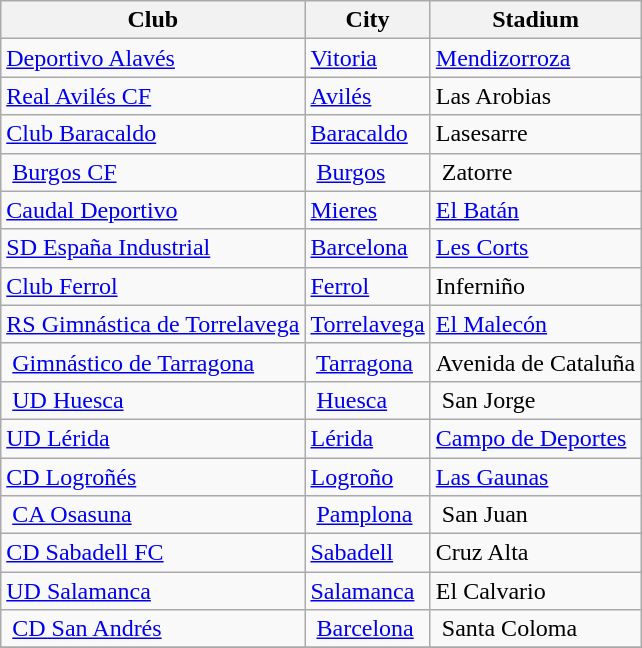<table class="wikitable sortable" style="text-align: left;">
<tr>
<th>Club</th>
<th>City</th>
<th>Stadium</th>
</tr>
<tr>
<td><a href='#'>Deportivo Alavés</a></td>
<td><a href='#'>Vitoria</a></td>
<td><a href='#'>Mendizorroza</a></td>
</tr>
<tr>
<td><a href='#'>Real Avilés CF</a></td>
<td><a href='#'>Avilés</a></td>
<td>Las Arobias</td>
</tr>
<tr>
<td><a href='#'>Club Baracaldo</a></td>
<td><a href='#'>Baracaldo</a></td>
<td>Lasesarre</td>
</tr>
<tr>
<td> <a href='#'>Burgos CF</a></td>
<td> <a href='#'>Burgos</a></td>
<td> Zatorre</td>
</tr>
<tr>
<td><a href='#'>Caudal Deportivo</a></td>
<td><a href='#'>Mieres</a></td>
<td><a href='#'>El Batán</a></td>
</tr>
<tr>
<td><a href='#'>SD España Industrial</a></td>
<td><a href='#'>Barcelona</a></td>
<td><a href='#'>Les Corts</a></td>
</tr>
<tr>
<td><a href='#'>Club Ferrol</a></td>
<td><a href='#'>Ferrol</a></td>
<td>Inferniño</td>
</tr>
<tr>
<td><a href='#'>RS Gimnástica de Torrelavega</a></td>
<td><a href='#'>Torrelavega</a></td>
<td><a href='#'>El Malecón</a></td>
</tr>
<tr>
<td> <a href='#'>Gimnástico de Tarragona</a></td>
<td> <a href='#'>Tarragona</a></td>
<td>Avenida de Cataluña</td>
</tr>
<tr>
<td> <a href='#'>UD Huesca</a></td>
<td> <a href='#'>Huesca</a></td>
<td> San Jorge</td>
</tr>
<tr>
<td><a href='#'>UD Lérida</a></td>
<td><a href='#'>Lérida</a></td>
<td><a href='#'>Campo de Deportes</a></td>
</tr>
<tr>
<td><a href='#'>CD Logroñés</a></td>
<td><a href='#'>Logroño</a></td>
<td><a href='#'>Las Gaunas</a></td>
</tr>
<tr>
<td> <a href='#'>CA Osasuna</a></td>
<td> <a href='#'>Pamplona</a></td>
<td> San Juan</td>
</tr>
<tr>
<td><a href='#'>CD Sabadell FC</a></td>
<td><a href='#'>Sabadell</a></td>
<td>Cruz Alta</td>
</tr>
<tr>
<td><a href='#'>UD Salamanca</a></td>
<td><a href='#'>Salamanca</a></td>
<td>El Calvario</td>
</tr>
<tr>
<td> <a href='#'>CD San Andrés</a></td>
<td> <a href='#'>Barcelona</a></td>
<td> Santa Coloma</td>
</tr>
<tr>
</tr>
</table>
